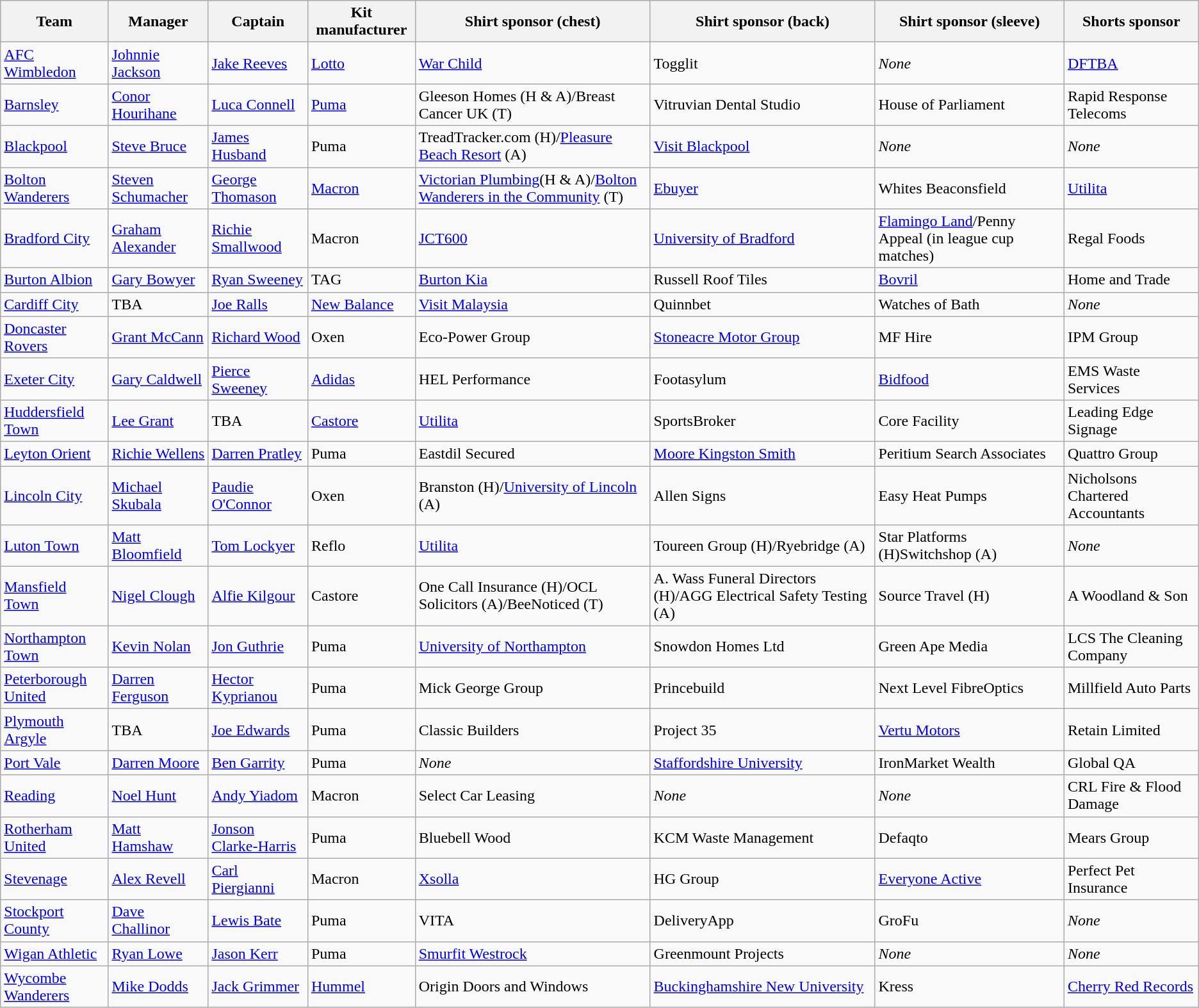<table class="wikitable sortable" style="text-align: left;">
<tr>
<th>Team</th>
<th>Manager</th>
<th>Captain</th>
<th>Kit manufacturer</th>
<th>Shirt sponsor (chest)</th>
<th>Shirt sponsor (back)</th>
<th>Shirt sponsor (sleeve)</th>
<th>Shorts sponsor</th>
</tr>
<tr>
<td><a href='#'>AFC Wimbledon</a></td>
<td> <a href='#'>Johnnie Jackson</a></td>
<td> <a href='#'>Jake Reeves</a></td>
<td> <a href='#'>Lotto</a></td>
<td><a href='#'>War Child</a></td>
<td>Togglit</td>
<td><em>None</em></td>
<td><a href='#'>DFTBA</a></td>
</tr>
<tr>
<td><a href='#'>Barnsley</a></td>
<td> <a href='#'>Conor Hourihane</a></td>
<td> <a href='#'>Luca Connell</a></td>
<td> <a href='#'>Puma</a></td>
<td>Gleeson Homes (H & A)/Breast Cancer UK (T)</td>
<td>Vitruvian Dental Studio</td>
<td>House of Parliament</td>
<td>Rapid Response Telecoms</td>
</tr>
<tr>
<td><a href='#'>Blackpool</a></td>
<td> <a href='#'>Steve Bruce</a></td>
<td> <a href='#'>James Husband</a></td>
<td> Puma</td>
<td>TreadTracker.com (H)/<a href='#'>Pleasure Beach Resort</a> (A)</td>
<td><a href='#'>Visit Blackpool</a></td>
<td><em>None</em></td>
<td><em>None</em></td>
</tr>
<tr>
<td><a href='#'>Bolton Wanderers</a></td>
<td> <a href='#'>Steven Schumacher</a></td>
<td> <a href='#'>George Thomason</a></td>
<td> <a href='#'>Macron</a></td>
<td><a href='#'>Victorian Plumbing</a>(H & A)/<a href='#'>Bolton Wanderers in the Community</a> (T)</td>
<td><a href='#'>Ebuyer</a></td>
<td>Whites Beaconsfield</td>
<td><a href='#'>Utilita</a></td>
</tr>
<tr>
<td><a href='#'>Bradford City</a></td>
<td> <a href='#'>Graham Alexander</a></td>
<td> <a href='#'>Richie Smallwood</a></td>
<td> Macron</td>
<td><a href='#'>JCT600</a></td>
<td><a href='#'>University of Bradford</a></td>
<td><a href='#'>Flamingo Land</a>/Penny Appeal (in league cup matches)</td>
<td>Regal Foods</td>
</tr>
<tr>
<td><a href='#'>Burton Albion</a></td>
<td> <a href='#'>Gary Bowyer</a></td>
<td> <a href='#'>Ryan Sweeney</a></td>
<td> TAG</td>
<td><a href='#'>Burton Kia</a></td>
<td>Russell Roof Tiles</td>
<td><a href='#'>Bovril</a></td>
<td>Home and Trade</td>
</tr>
<tr>
<td><a href='#'>Cardiff City</a></td>
<td>TBA</td>
<td> <a href='#'>Joe Ralls</a></td>
<td> <a href='#'>New Balance</a></td>
<td><a href='#'>Visit Malaysia</a></td>
<td>Quinnbet</td>
<td>Watches of Bath</td>
<td><em>None</em></td>
</tr>
<tr>
<td><a href='#'>Doncaster Rovers</a></td>
<td> <a href='#'>Grant McCann</a></td>
<td> <a href='#'>Richard Wood</a></td>
<td> Oxen</td>
<td>Eco-Power Group</td>
<td><a href='#'>Stoneacre Motor Group</a></td>
<td>MF Hire</td>
<td>IPM Group</td>
</tr>
<tr>
<td><a href='#'>Exeter City</a></td>
<td> <a href='#'>Gary Caldwell</a></td>
<td> <a href='#'>Pierce Sweeney</a></td>
<td> <a href='#'>Adidas</a></td>
<td>HEL Performance</td>
<td>Footasylum</td>
<td><a href='#'>Bidfood</a></td>
<td>EMS Waste Services</td>
</tr>
<tr>
<td><a href='#'>Huddersfield Town</a></td>
<td> <a href='#'>Lee Grant</a></td>
<td>TBA</td>
<td> <a href='#'>Castore</a> </td>
<td><a href='#'>Utilita</a></td>
<td>SportsBroker</td>
<td>Core Facility</td>
<td>Leading Edge Signage</td>
</tr>
<tr>
<td><a href='#'>Leyton Orient</a></td>
<td> <a href='#'>Richie Wellens</a></td>
<td> <a href='#'>Darren Pratley</a></td>
<td> Puma</td>
<td>Eastdil Secured</td>
<td><a href='#'>Moore Kingston Smith</a></td>
<td>Peritium Search Associates</td>
<td>Quattro Group</td>
</tr>
<tr>
<td><a href='#'>Lincoln City</a></td>
<td> <a href='#'>Michael Skubala</a></td>
<td> <a href='#'>Paudie O'Connor</a></td>
<td> Oxen</td>
<td>Branston (H)/<a href='#'>University of Lincoln</a> (A)</td>
<td>Allen Signs</td>
<td>Easy Heat Pumps</td>
<td>Nicholsons Chartered Accountants</td>
</tr>
<tr>
<td><a href='#'>Luton Town</a></td>
<td> <a href='#'>Matt Bloomfield</a></td>
<td> <a href='#'>Tom Lockyer</a></td>
<td> Reflo</td>
<td><a href='#'>Utilita</a></td>
<td>Toureen Group (H)/Ryebridge (A)</td>
<td>Star Platforms (H)Switchshop (A)</td>
<td><em>None</em></td>
</tr>
<tr>
<td><a href='#'>Mansfield Town</a></td>
<td> <a href='#'>Nigel Clough</a></td>
<td> <a href='#'>Alfie Kilgour</a></td>
<td> Castore</td>
<td>One Call Insurance (H)/OCL Solicitors (A)/BeeNoticed (T)</td>
<td>A. Wass Funeral Directors (H)/AGG Electrical Safety Testing (A)</td>
<td>Source Travel (H)</td>
<td>A Woodland & Son</td>
</tr>
<tr>
<td><a href='#'>Northampton Town</a></td>
<td> <a href='#'>Kevin Nolan</a></td>
<td> <a href='#'>Jon Guthrie</a></td>
<td> Puma</td>
<td><a href='#'>University of Northampton</a></td>
<td>Snowdon Homes Ltd</td>
<td>Green Ape Media</td>
<td>LCS The Cleaning Company</td>
</tr>
<tr>
<td><a href='#'>Peterborough United</a></td>
<td> <a href='#'>Darren Ferguson</a></td>
<td> <a href='#'>Hector Kyprianou</a></td>
<td> Puma</td>
<td>Mick George Group</td>
<td>Princebuild</td>
<td>Next Level FibreOptics</td>
<td>Millfield Auto Parts</td>
</tr>
<tr>
<td><a href='#'>Plymouth Argyle</a></td>
<td>TBA</td>
<td> <a href='#'>Joe Edwards</a></td>
<td> Puma</td>
<td>Classic Builders</td>
<td>Project 35</td>
<td><a href='#'>Vertu Motors</a></td>
<td>Retain Limited</td>
</tr>
<tr>
<td><a href='#'>Port Vale</a></td>
<td> <a href='#'>Darren Moore</a></td>
<td> <a href='#'>Ben Garrity</a></td>
<td> Puma</td>
<td><em>None</em></td>
<td><a href='#'>Staffordshire University</a></td>
<td>IronMarket Wealth</td>
<td>Global QA</td>
</tr>
<tr>
<td><a href='#'>Reading</a></td>
<td> <a href='#'>Noel Hunt</a></td>
<td> <a href='#'>Andy Yiadom</a></td>
<td> Macron</td>
<td>Select Car Leasing</td>
<td><em>None</em></td>
<td><em>None</em></td>
<td>CRL Fire & Flood Damage</td>
</tr>
<tr>
<td><a href='#'>Rotherham United</a></td>
<td> <a href='#'>Matt Hamshaw</a></td>
<td> <a href='#'>Jonson Clarke-Harris</a></td>
<td> Puma</td>
<td>Bluebell Wood</td>
<td>KCM Waste Management</td>
<td>Defaqto</td>
<td>Mears Group</td>
</tr>
<tr>
<td><a href='#'>Stevenage</a></td>
<td> <a href='#'>Alex Revell</a></td>
<td> <a href='#'>Carl Piergianni</a></td>
<td> Macron</td>
<td><a href='#'>Xsolla</a></td>
<td>HG Group</td>
<td><a href='#'>Everyone Active</a></td>
<td>Perfect Pet Insurance</td>
</tr>
<tr>
<td><a href='#'>Stockport County</a></td>
<td> <a href='#'>Dave Challinor</a></td>
<td> <a href='#'>Lewis Bate</a></td>
<td> Puma</td>
<td>VITA</td>
<td>DeliveryApp</td>
<td>GroFu</td>
<td><em>None</em></td>
</tr>
<tr>
<td><a href='#'>Wigan Athletic</a></td>
<td> <a href='#'>Ryan Lowe</a></td>
<td> <a href='#'>Jason Kerr</a></td>
<td> Puma</td>
<td><a href='#'>Smurfit Westrock</a></td>
<td>Greenmount Projects</td>
<td><em>None</em></td>
<td><em>None</em></td>
</tr>
<tr>
<td><a href='#'>Wycombe Wanderers</a></td>
<td> <a href='#'>Mike Dodds</a></td>
<td> <a href='#'>Jack Grimmer</a></td>
<td> <a href='#'>Hummel</a></td>
<td>Origin Doors and Windows</td>
<td><a href='#'>Buckinghamshire New University</a></td>
<td>Kress</td>
<td><a href='#'>Cherry Red Records</a></td>
</tr>
</table>
